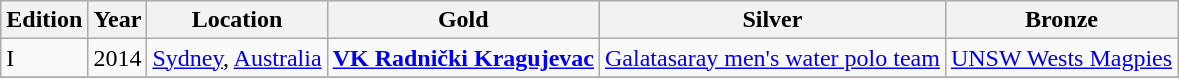<table class="wikitable sortable">
<tr>
<th>Edition</th>
<th>Year</th>
<th>Location</th>
<th> Gold</th>
<th> Silver</th>
<th> Bronze</th>
</tr>
<tr>
<td>I</td>
<td>2014</td>
<td><a href='#'>Sydney</a>, <a href='#'>Australia</a></td>
<td> <strong><a href='#'>VK Radnički Kragujevac</a></strong></td>
<td> <a href='#'>Galatasaray men's water polo team</a></td>
<td> <a href='#'>UNSW Wests Magpies</a></td>
</tr>
<tr>
</tr>
</table>
